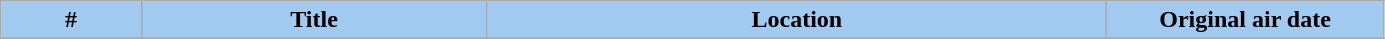<table class="wikitable plainrowheaders" style="width: 73%; margin-right: 0;">
<tr>
<th style="background: #A1CAF1; color: #000000;">#</th>
<th style="background: #A1CAF1; width: 25%; color: #000000;">Title</th>
<th style="background: #A1CAF1; color: #000000;">Location</th>
<th style="background: #A1CAF1; width: 20%; color: #000000;">Original air date</th>
</tr>
<tr>
</tr>
</table>
